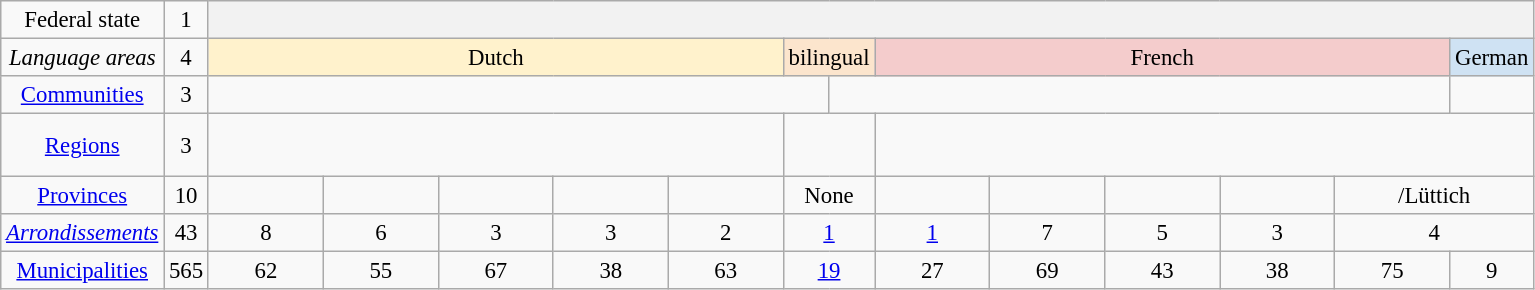<table class="wikitable" style="text-align:center; font-size: 95%;">
<tr>
<td>Federal state</td>
<td>1</td>
<th colspan="13"></th>
</tr>
<tr>
<td><em>Language areas</em></td>
<td>4</td>
<td colspan="5" style="background-color:#fff2cc;">Dutch</td>
<td colspan="2" style="background-color:#fce5cd;">bilingual</td>
<td colspan="5" style="background-color:#f4cccc;">French</td>
<td style="background-color:#cfe2f3;">German</td>
</tr>
<tr>
<td><a href='#'>Communities</a></td>
<td>3</td>
<td colspan="6"></td>
<td colspan="6"></td>
<td></td>
</tr>
<tr>
<td style="height:35px;"><a href='#'>Regions</a></td>
<td>3</td>
<td colspan="5"><em></em></td>
<td colspan="2"></td>
<td colspan="6"></td>
</tr>
<tr>
<td><a href='#'>Provinces</a></td>
<td>10</td>
<td></td>
<td></td>
<td></td>
<td></td>
<td></td>
<td colspan="2">None</td>
<td></td>
<td></td>
<td></td>
<td></td>
<td colspan="2">/Lüttich</td>
</tr>
<tr>
<td><em><a href='#'>Arrondissements</a></em></td>
<td>43</td>
<td>8</td>
<td>6</td>
<td>3</td>
<td>3</td>
<td>2</td>
<td colspan="2"><a href='#'>1</a></td>
<td><a href='#'>1</a></td>
<td>7</td>
<td>5</td>
<td>3</td>
<td colspan="2">4</td>
</tr>
<tr>
<td><a href='#'>Municipalities</a></td>
<td>565</td>
<td style="width:7.5%;">62</td>
<td style="width:7.5%;">55</td>
<td style="width:7.5%;">67</td>
<td style="width:7.5%;">38</td>
<td style="width:7.5%;">63</td>
<td colspan="2"><a href='#'>19</a></td>
<td style="width:7.5%;">27</td>
<td style="width:7.5%;">69</td>
<td style="width:7.5%;">43</td>
<td style="width:7.5%;">38</td>
<td style="width:7.5%;">75</td>
<td>9</td>
</tr>
</table>
